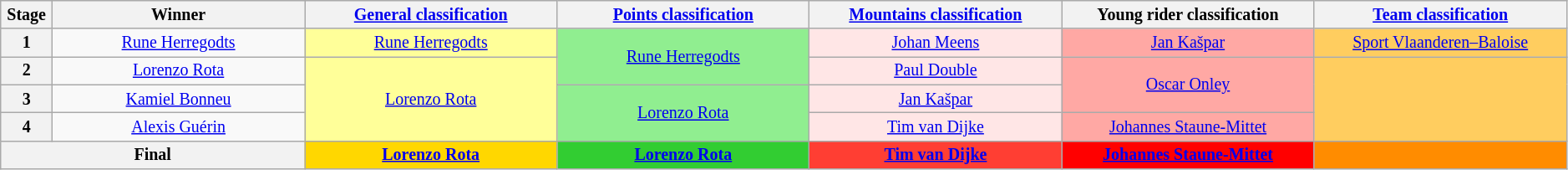<table class="wikitable" style="text-align: center; font-size:smaller;">
<tr style="background:#efefef;">
<th style="width:2%;">Stage</th>
<th style="width:14%;">Winner</th>
<th style="width:14%;"><a href='#'>General classification</a><br></th>
<th style="width:14%;"><a href='#'>Points classification</a><br></th>
<th style="width:14%;"><a href='#'>Mountains classification</a><br></th>
<th style="width:14%;">Young rider classification<br></th>
<th style="width:14%;"><a href='#'>Team classification</a></th>
</tr>
<tr>
<th>1</th>
<td><a href='#'>Rune Herregodts</a></td>
<td style="background:#FFFF99;"><a href='#'>Rune Herregodts</a></td>
<td style="background:lightgreen;" rowspan=2><a href='#'>Rune Herregodts</a></td>
<td style="background:#FFE6E6;"><a href='#'>Johan Meens</a></td>
<td style="background:#FFA8A4;"><a href='#'>Jan Kašpar</a></td>
<td style="background:#FFCD5F;"><a href='#'>Sport Vlaanderen–Baloise</a></td>
</tr>
<tr>
<th>2</th>
<td><a href='#'>Lorenzo Rota</a></td>
<td style="background:#FFFF99;" rowspan="3"><a href='#'>Lorenzo Rota</a></td>
<td style="background:#FFE6E6;"><a href='#'>Paul Double</a></td>
<td style="background:#FFA8A4;" rowspan="2"><a href='#'>Oscar Onley</a></td>
<td style="background:#FFCD5F;" rowspan="3"></td>
</tr>
<tr>
<th>3</th>
<td><a href='#'>Kamiel Bonneu</a></td>
<td style="background:lightgreen;" rowspan=2><a href='#'>Lorenzo Rota</a></td>
<td style="background:#FFE6E6;"><a href='#'>Jan Kašpar</a></td>
</tr>
<tr>
<th>4</th>
<td><a href='#'>Alexis Guérin</a></td>
<td style="background:#FFE6E6;"><a href='#'>Tim van Dijke</a></td>
<td style="background:#FFA8A4;"><a href='#'>Johannes Staune-Mittet</a></td>
</tr>
<tr>
<th colspan=2>Final</th>
<th style="background:gold;"><a href='#'>Lorenzo Rota</a></th>
<th style="background:limegreen;"><a href='#'>Lorenzo Rota</a></th>
<th style="background:#FF3E33;"><a href='#'>Tim van Dijke</a></th>
<th style="background:#f00;"><a href='#'>Johannes Staune-Mittet</a></th>
<th style="background:#FF8C00;"></th>
</tr>
</table>
